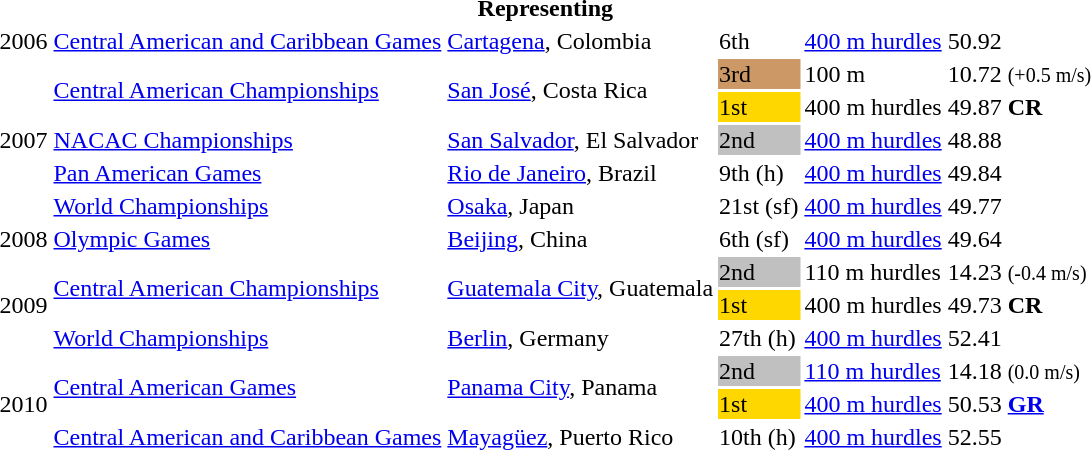<table>
<tr>
<th colspan="6">Representing </th>
</tr>
<tr>
<td>2006</td>
<td><a href='#'>Central American and Caribbean Games</a></td>
<td><a href='#'>Cartagena</a>, Colombia</td>
<td>6th</td>
<td><a href='#'>400 m hurdles</a></td>
<td>50.92</td>
</tr>
<tr>
<td rowspan = "5">2007</td>
<td rowspan = "2"><a href='#'>Central American Championships</a></td>
<td rowspan = "2"><a href='#'>San José</a>, Costa Rica</td>
<td bgcolor=cc9966>3rd</td>
<td>100 m</td>
<td>10.72 <small>(+0.5 m/s)</small></td>
</tr>
<tr>
<td bgcolor=gold>1st</td>
<td>400 m hurdles</td>
<td>49.87 <strong>CR</strong></td>
</tr>
<tr>
<td><a href='#'>NACAC Championships</a></td>
<td><a href='#'>San Salvador</a>, El Salvador</td>
<td bgcolor=silver>2nd</td>
<td><a href='#'>400 m hurdles</a></td>
<td>48.88</td>
</tr>
<tr>
<td><a href='#'>Pan American Games</a></td>
<td><a href='#'>Rio de Janeiro</a>, Brazil</td>
<td>9th (h)</td>
<td><a href='#'>400 m hurdles</a></td>
<td>49.84</td>
</tr>
<tr>
<td><a href='#'>World Championships</a></td>
<td><a href='#'>Osaka</a>, Japan</td>
<td>21st (sf)</td>
<td><a href='#'>400 m hurdles</a></td>
<td>49.77</td>
</tr>
<tr>
<td>2008</td>
<td><a href='#'>Olympic Games</a></td>
<td><a href='#'>Beijing</a>, China</td>
<td>6th (sf)</td>
<td><a href='#'>400 m hurdles</a></td>
<td>49.64</td>
</tr>
<tr>
<td rowspan = "3">2009</td>
<td rowspan = "2"><a href='#'>Central American Championships</a></td>
<td rowspan = "2"><a href='#'>Guatemala City</a>, Guatemala</td>
<td bgcolor=silver>2nd</td>
<td>110 m hurdles</td>
<td>14.23 <small>(-0.4 m/s)</small></td>
</tr>
<tr>
<td bgcolor=gold>1st</td>
<td>400 m hurdles</td>
<td>49.73 <strong>CR</strong></td>
</tr>
<tr>
<td><a href='#'>World Championships</a></td>
<td><a href='#'>Berlin</a>, Germany</td>
<td>27th (h)</td>
<td><a href='#'>400 m hurdles</a></td>
<td>52.41</td>
</tr>
<tr>
<td rowspan = "3">2010</td>
<td rowspan = "2"><a href='#'>Central American Games</a></td>
<td rowspan = "2"><a href='#'>Panama City</a>, Panama</td>
<td bgcolor=silver>2nd</td>
<td><a href='#'>110 m hurdles</a></td>
<td>14.18 <small>(0.0 m/s)</small></td>
</tr>
<tr>
<td bgcolor=gold>1st</td>
<td><a href='#'>400 m hurdles</a></td>
<td>50.53 <strong><a href='#'>GR</a></strong></td>
</tr>
<tr>
<td><a href='#'>Central American and Caribbean Games</a></td>
<td><a href='#'>Mayagüez</a>, Puerto Rico</td>
<td>10th (h)</td>
<td><a href='#'>400 m hurdles</a></td>
<td>52.55</td>
</tr>
</table>
